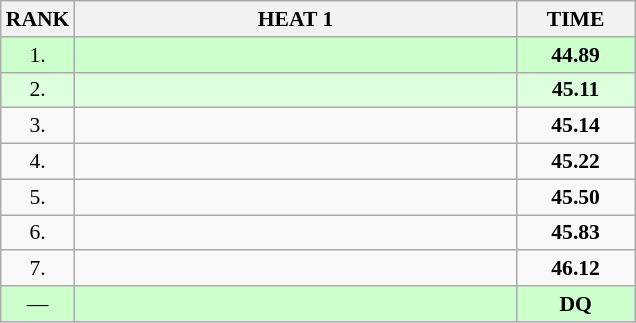<table class="wikitable" style="border-collapse: collapse; font-size: 90%;">
<tr>
<th>RANK</th>
<th style="width: 20em">HEAT 1</th>
<th style="width: 5em">TIME</th>
</tr>
<tr style="background:#ccffcc;">
<td align="center">1.</td>
<td></td>
<td align="center"><strong>44.89</strong></td>
</tr>
<tr style="background:#ddffdd;">
<td align="center">2.</td>
<td></td>
<td align="center"><strong>45.11</strong></td>
</tr>
<tr>
<td align="center">3.</td>
<td></td>
<td align="center"><strong>45.14</strong></td>
</tr>
<tr>
<td align="center">4.</td>
<td></td>
<td align="center"><strong>45.22</strong></td>
</tr>
<tr>
<td align="center">5.</td>
<td></td>
<td align="center"><strong>45.50</strong></td>
</tr>
<tr>
<td align="center">6.</td>
<td></td>
<td align="center"><strong>45.83</strong></td>
</tr>
<tr>
<td align="center">7.</td>
<td></td>
<td align="center"><strong>46.12</strong></td>
</tr>
<tr style="background:#ccffcc;">
<td align="center">—</td>
<td></td>
<td align="center"><strong>DQ</strong></td>
</tr>
</table>
